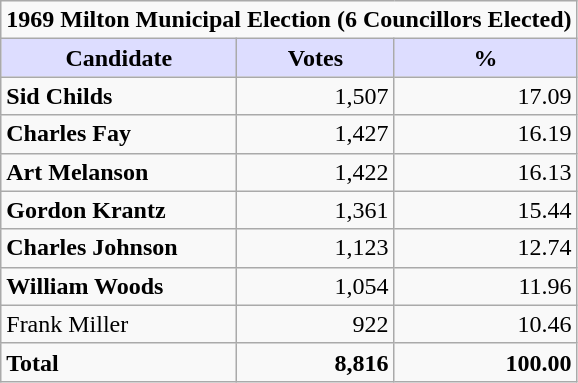<table class="wikitable sortable">
<tr>
<td colspan="3" style="text-align:center;"><strong>1969 Milton Municipal Election (6 Councillors Elected)</strong></td>
</tr>
<tr>
<th style="background:#ddf; width:150px;">Candidate</th>
<th style="background:#ddf;">Votes</th>
<th style="background:#ddf;">%</th>
</tr>
<tr>
<td><strong>Sid Childs</strong></td>
<td align=right>1,507</td>
<td align=right>17.09</td>
</tr>
<tr>
<td><strong>Charles Fay</strong></td>
<td align=right>1,427</td>
<td align=right>16.19</td>
</tr>
<tr>
<td><strong>Art Melanson</strong></td>
<td align=right>1,422</td>
<td align=right>16.13</td>
</tr>
<tr>
<td><strong>Gordon Krantz</strong></td>
<td align=right>1,361</td>
<td align=right>15.44</td>
</tr>
<tr>
<td><strong>Charles Johnson</strong></td>
<td align=right>1,123</td>
<td align=right>12.74</td>
</tr>
<tr>
<td><strong>William Woods</strong></td>
<td align=right>1,054</td>
<td align=right>11.96</td>
</tr>
<tr>
<td>Frank Miller</td>
<td align=right>922</td>
<td align=right>10.46</td>
</tr>
<tr>
<td><strong>Total</strong></td>
<td align=right><strong>8,816</strong></td>
<td align=right><strong>100.00</strong></td>
</tr>
</table>
